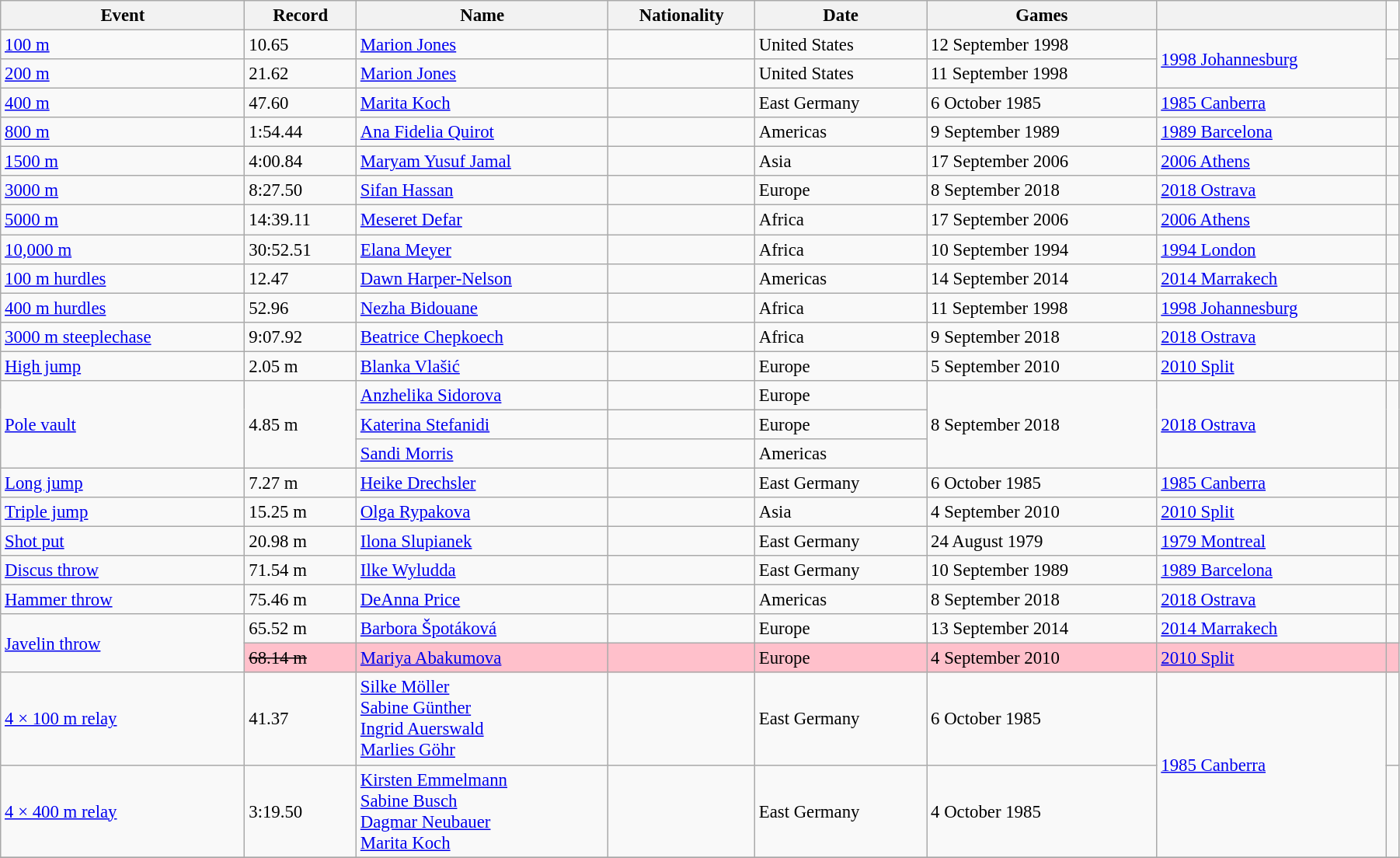<table class="wikitable sortable" style="font-size:95%; width: 95%;">
<tr>
<th>Event</th>
<th>Record</th>
<th>Name</th>
<th>Nationality</th>
<th>Date</th>
<th>Games</th>
<th></th>
</tr>
<tr>
<td><a href='#'>100 m</a></td>
<td>10.65 </td>
<td><a href='#'>Marion Jones</a></td>
<td></td>
<td>United States</td>
<td>12 September 1998</td>
<td rowspan=2><a href='#'>1998 Johannesburg</a></td>
<td></td>
</tr>
<tr>
<td><a href='#'>200 m</a></td>
<td>21.62 </td>
<td><a href='#'>Marion Jones</a></td>
<td></td>
<td>United States</td>
<td>11 September 1998</td>
<td></td>
</tr>
<tr>
<td><a href='#'>400 m</a></td>
<td>47.60</td>
<td><a href='#'>Marita Koch</a></td>
<td></td>
<td>East Germany</td>
<td>6 October 1985</td>
<td><a href='#'>1985 Canberra</a></td>
<td></td>
</tr>
<tr>
<td><a href='#'>800 m</a></td>
<td>1:54.44</td>
<td><a href='#'>Ana Fidelia Quirot</a></td>
<td></td>
<td>Americas</td>
<td>9 September 1989</td>
<td><a href='#'>1989 Barcelona</a></td>
<td></td>
</tr>
<tr>
<td><a href='#'>1500 m</a></td>
<td>4:00.84</td>
<td><a href='#'>Maryam Yusuf Jamal</a></td>
<td></td>
<td>Asia</td>
<td>17 September 2006</td>
<td><a href='#'>2006 Athens</a></td>
<td></td>
</tr>
<tr>
<td><a href='#'>3000 m</a></td>
<td>8:27.50</td>
<td><a href='#'>Sifan Hassan</a></td>
<td></td>
<td>Europe</td>
<td>8 September 2018</td>
<td><a href='#'>2018 Ostrava</a></td>
<td></td>
</tr>
<tr>
<td><a href='#'>5000 m</a></td>
<td>14:39.11</td>
<td><a href='#'>Meseret Defar</a></td>
<td></td>
<td>Africa</td>
<td>17 September 2006</td>
<td><a href='#'>2006 Athens</a></td>
<td></td>
</tr>
<tr>
<td><a href='#'>10,000 m</a></td>
<td>30:52.51</td>
<td><a href='#'>Elana Meyer</a></td>
<td></td>
<td>Africa</td>
<td>10 September 1994</td>
<td><a href='#'>1994 London</a></td>
<td></td>
</tr>
<tr>
<td><a href='#'>100 m hurdles</a></td>
<td>12.47 </td>
<td><a href='#'>Dawn Harper-Nelson</a></td>
<td></td>
<td>Americas</td>
<td>14 September 2014</td>
<td><a href='#'>2014 Marrakech</a></td>
<td></td>
</tr>
<tr>
<td><a href='#'>400 m hurdles</a></td>
<td>52.96</td>
<td><a href='#'>Nezha Bidouane</a></td>
<td></td>
<td>Africa</td>
<td>11 September 1998</td>
<td><a href='#'>1998 Johannesburg</a></td>
<td></td>
</tr>
<tr>
<td><a href='#'>3000 m steeplechase</a></td>
<td>9:07.92</td>
<td><a href='#'>Beatrice Chepkoech</a></td>
<td></td>
<td>Africa</td>
<td>9 September 2018</td>
<td><a href='#'>2018 Ostrava</a></td>
<td></td>
</tr>
<tr>
<td><a href='#'>High jump</a></td>
<td>2.05 m</td>
<td><a href='#'>Blanka Vlašić</a></td>
<td></td>
<td>Europe</td>
<td>5 September 2010</td>
<td><a href='#'>2010 Split</a></td>
<td></td>
</tr>
<tr>
<td rowspan=3><a href='#'>Pole vault</a></td>
<td rowspan=3>4.85 m</td>
<td><a href='#'>Anzhelika Sidorova</a></td>
<td></td>
<td>Europe</td>
<td rowspan=3>8 September 2018</td>
<td rowspan=3><a href='#'>2018 Ostrava</a></td>
<td rowspan=3></td>
</tr>
<tr>
<td><a href='#'>Katerina Stefanidi</a></td>
<td></td>
<td>Europe</td>
</tr>
<tr>
<td><a href='#'>Sandi Morris</a></td>
<td></td>
<td>Americas</td>
</tr>
<tr>
<td><a href='#'>Long jump</a></td>
<td>7.27 m </td>
<td><a href='#'>Heike Drechsler</a></td>
<td></td>
<td>East Germany</td>
<td>6 October 1985</td>
<td><a href='#'>1985 Canberra</a></td>
<td></td>
</tr>
<tr>
<td><a href='#'>Triple jump</a></td>
<td>15.25 m </td>
<td><a href='#'>Olga Rypakova</a></td>
<td></td>
<td>Asia</td>
<td>4 September 2010</td>
<td><a href='#'>2010 Split</a></td>
<td></td>
</tr>
<tr>
<td><a href='#'>Shot put</a></td>
<td>20.98 m</td>
<td><a href='#'>Ilona Slupianek</a></td>
<td></td>
<td>East Germany</td>
<td>24 August 1979</td>
<td><a href='#'>1979 Montreal</a></td>
<td></td>
</tr>
<tr>
<td><a href='#'>Discus throw</a></td>
<td>71.54 m</td>
<td><a href='#'>Ilke Wyludda</a></td>
<td></td>
<td>East Germany</td>
<td>10 September 1989</td>
<td><a href='#'>1989 Barcelona</a></td>
<td></td>
</tr>
<tr>
<td><a href='#'>Hammer throw</a></td>
<td>75.46 m</td>
<td><a href='#'>DeAnna Price</a></td>
<td></td>
<td>Americas</td>
<td>8 September 2018</td>
<td><a href='#'>2018 Ostrava</a></td>
<td></td>
</tr>
<tr>
<td rowspan=2><a href='#'>Javelin throw</a></td>
<td>65.52 m</td>
<td><a href='#'>Barbora Špotáková</a></td>
<td></td>
<td>Europe</td>
<td>13 September 2014</td>
<td><a href='#'>2014 Marrakech</a></td>
<td></td>
</tr>
<tr style="background:pink">
<td><del>68.14 m </del></td>
<td><a href='#'>Mariya Abakumova</a></td>
<td></td>
<td>Europe</td>
<td>4 September 2010</td>
<td><a href='#'>2010 Split</a></td>
<td></td>
</tr>
<tr>
<td><a href='#'>4 × 100 m relay</a></td>
<td>41.37</td>
<td><a href='#'>Silke Möller</a> <br> <a href='#'>Sabine Günther</a> <br> <a href='#'>Ingrid Auerswald</a> <br> <a href='#'>Marlies Göhr</a></td>
<td></td>
<td>East Germany</td>
<td>6 October 1985</td>
<td rowspan=2><a href='#'>1985 Canberra</a></td>
<td></td>
</tr>
<tr>
<td><a href='#'>4 × 400 m relay</a></td>
<td>3:19.50</td>
<td><a href='#'>Kirsten Emmelmann</a> <br> <a href='#'>Sabine Busch</a> <br> <a href='#'>Dagmar Neubauer</a> <br> <a href='#'>Marita Koch</a></td>
<td></td>
<td>East Germany</td>
<td>4 October 1985</td>
<td></td>
</tr>
<tr>
</tr>
</table>
